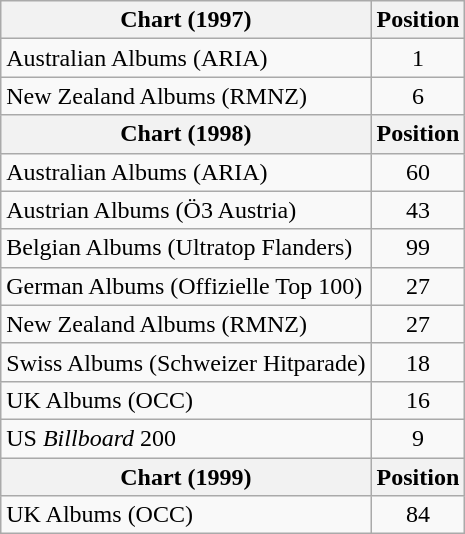<table class="wikitable">
<tr>
<th>Chart (1997)</th>
<th>Position</th>
</tr>
<tr>
<td>Australian Albums (ARIA)</td>
<td style="text-align:center;">1</td>
</tr>
<tr>
<td>New Zealand Albums (RMNZ)</td>
<td style="text-align:center;">6</td>
</tr>
<tr>
<th>Chart (1998)</th>
<th>Position</th>
</tr>
<tr>
<td>Australian Albums (ARIA)</td>
<td style="text-align:center;">60</td>
</tr>
<tr>
<td>Austrian Albums (Ö3 Austria)</td>
<td style="text-align:center;">43</td>
</tr>
<tr>
<td>Belgian Albums (Ultratop Flanders)</td>
<td style="text-align:center;">99</td>
</tr>
<tr>
<td>German Albums (Offizielle Top 100)</td>
<td style="text-align:center;">27</td>
</tr>
<tr>
<td>New Zealand Albums (RMNZ)</td>
<td style="text-align:center;">27</td>
</tr>
<tr>
<td>Swiss Albums (Schweizer Hitparade)</td>
<td style="text-align:center;">18</td>
</tr>
<tr>
<td>UK Albums (OCC)</td>
<td style="text-align:center;">16</td>
</tr>
<tr>
<td>US <em>Billboard</em> 200</td>
<td style="text-align:center;">9</td>
</tr>
<tr>
<th>Chart (1999)</th>
<th>Position</th>
</tr>
<tr>
<td>UK Albums (OCC)</td>
<td style="text-align:center;">84</td>
</tr>
</table>
